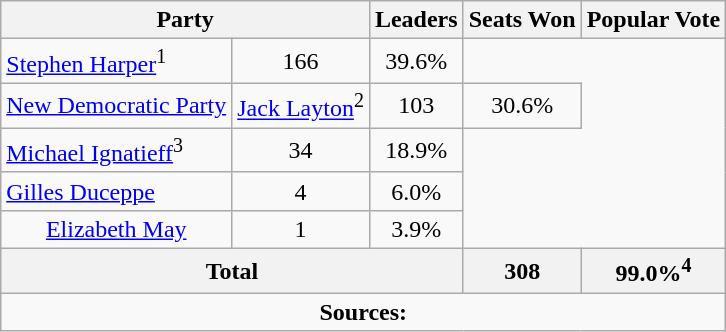<table class="wikitable">
<tr>
<th colspan="2">Party</th>
<th>Leaders</th>
<th>Seats Won</th>
<th>Popular Vote</th>
</tr>
<tr>
<td><a href='#'>Stephen Harper</a><sup>1</sup></td>
<td align=center>166</td>
<td align=center>39.6%</td>
</tr>
<tr>
<td><a href='#'>New Democratic Party</a></td>
<td><a href='#'>Jack Layton</a><sup>2</sup></td>
<td align=center>103</td>
<td align=center>30.6%</td>
</tr>
<tr>
<td><a href='#'>Michael Ignatieff</a><sup>3</sup></td>
<td align=center>34</td>
<td align=center>18.9%</td>
</tr>
<tr>
<td><a href='#'>Gilles Duceppe</a></td>
<td align=center>4</td>
<td align=center>6.0%</td>
</tr>
<tr>
<td align=center><a href='#'>Elizabeth May</a></td>
<td align=center>1</td>
<td align=center>3.9%</td>
</tr>
<tr>
<th colspan=3>Total</th>
<th>308</th>
<th>99.0%<sup>4</sup></th>
</tr>
<tr>
<td align="center" colspan=5><strong>Sources:</strong> </td>
</tr>
</table>
